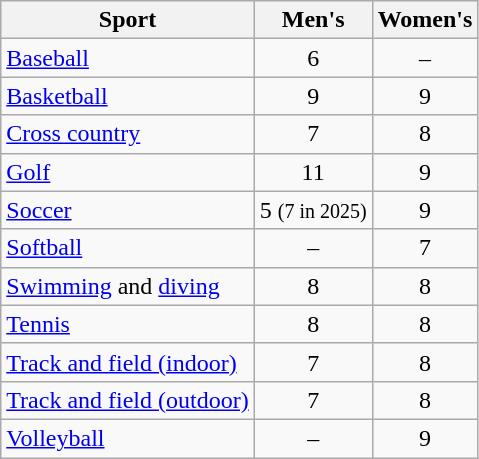<table class="wikitable" style="text-align:center">
<tr>
<th>Sport</th>
<th>Men's</th>
<th>Women's</th>
</tr>
<tr>
<td align=left><a href='#'>Baseball</a></td>
<td>6</td>
<td>–</td>
</tr>
<tr>
<td align=left><a href='#'>Basketball</a></td>
<td>9</td>
<td>9</td>
</tr>
<tr>
<td align=left><a href='#'>Cross country</a></td>
<td>7</td>
<td>8</td>
</tr>
<tr>
<td align=left><a href='#'>Golf</a></td>
<td>11</td>
<td>9</td>
</tr>
<tr>
<td align=left><a href='#'>Soccer</a></td>
<td>5 <small>(7 in 2025)</small></td>
<td>9</td>
</tr>
<tr>
<td align=left><a href='#'>Softball</a></td>
<td>–</td>
<td>7</td>
</tr>
<tr>
<td align=left><a href='#'>Swimming</a> and <a href='#'>diving</a></td>
<td>8</td>
<td>8</td>
</tr>
<tr>
<td align=left><a href='#'>Tennis</a></td>
<td>8</td>
<td>8</td>
</tr>
<tr>
<td align=left><a href='#'>Track and field (indoor)</a></td>
<td>7</td>
<td>8</td>
</tr>
<tr>
<td align=left><a href='#'>Track and field (outdoor)</a></td>
<td>7</td>
<td>8</td>
</tr>
<tr>
<td align=left><a href='#'>Volleyball</a></td>
<td>–</td>
<td>9</td>
</tr>
</table>
